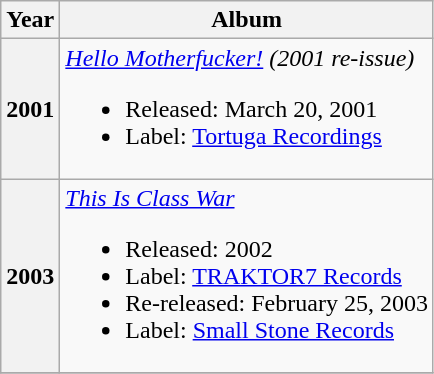<table class="wikitable">
<tr>
<th>Year</th>
<th>Album</th>
</tr>
<tr>
<th bgcolor="#E7EBEE">2001</th>
<td><em><a href='#'>Hello Motherfucker!</a> (2001 re-issue)</em><br><ul><li>Released: March 20, 2001</li><li>Label: <a href='#'>Tortuga Recordings</a></li></ul></td>
</tr>
<tr>
<th bgcolor="#E7EBEE">2003</th>
<td><em><a href='#'>This Is Class War</a></em><br><ul><li>Released: 2002</li><li>Label: <a href='#'>TRAKTOR7 Records</a></li><li>Re-released: February 25, 2003</li><li>Label: <a href='#'>Small Stone Records</a></li></ul></td>
</tr>
<tr>
</tr>
</table>
